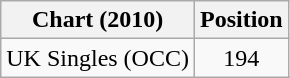<table class="wikitable">
<tr>
<th>Chart (2010)</th>
<th>Position</th>
</tr>
<tr>
<td>UK Singles (OCC)</td>
<td style="text-align:center;">194</td>
</tr>
</table>
